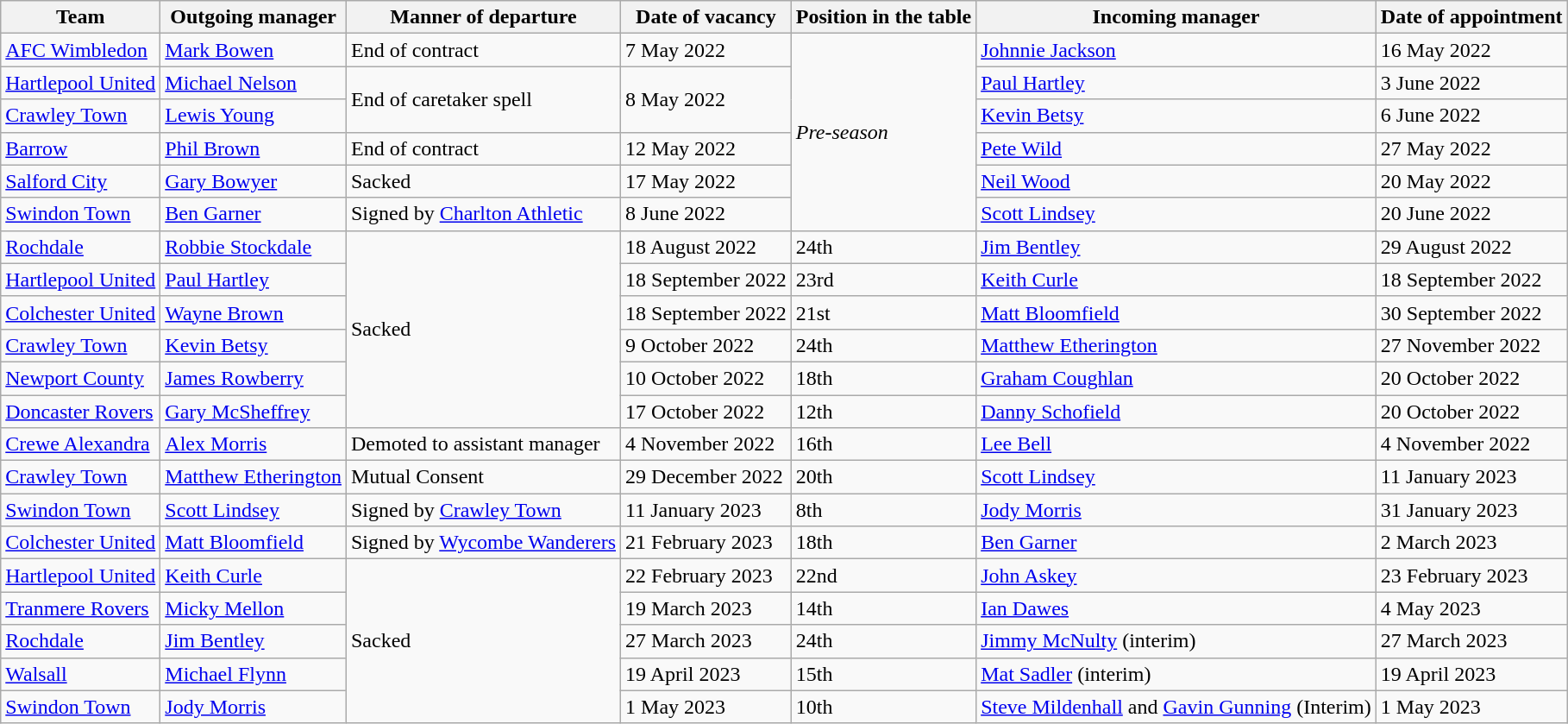<table class="wikitable">
<tr>
<th>Team</th>
<th>Outgoing manager</th>
<th>Manner of departure</th>
<th>Date of vacancy</th>
<th>Position in the table</th>
<th>Incoming manager</th>
<th>Date of appointment</th>
</tr>
<tr>
<td><a href='#'>AFC Wimbledon</a></td>
<td> <a href='#'>Mark Bowen</a></td>
<td>End of contract</td>
<td>7 May 2022</td>
<td rowspan="6"><em>Pre-season</em></td>
<td> <a href='#'>Johnnie Jackson</a></td>
<td>16 May 2022</td>
</tr>
<tr>
<td><a href='#'>Hartlepool United</a></td>
<td> <a href='#'>Michael Nelson</a></td>
<td rowspan="2">End of caretaker spell</td>
<td rowspan=2>8 May 2022</td>
<td> <a href='#'>Paul Hartley</a></td>
<td>3 June 2022</td>
</tr>
<tr>
<td><a href='#'>Crawley Town</a></td>
<td> <a href='#'>Lewis Young</a></td>
<td> <a href='#'>Kevin Betsy</a></td>
<td>6 June 2022</td>
</tr>
<tr>
<td><a href='#'>Barrow</a></td>
<td> <a href='#'>Phil Brown</a></td>
<td>End of contract</td>
<td>12 May 2022</td>
<td> <a href='#'>Pete Wild</a></td>
<td>27 May 2022</td>
</tr>
<tr>
<td><a href='#'>Salford City</a></td>
<td> <a href='#'>Gary Bowyer</a></td>
<td>Sacked</td>
<td>17 May 2022</td>
<td> <a href='#'>Neil Wood</a></td>
<td>20 May 2022</td>
</tr>
<tr>
<td><a href='#'>Swindon Town</a></td>
<td> <a href='#'>Ben Garner</a></td>
<td>Signed by <a href='#'>Charlton Athletic</a></td>
<td>8 June 2022</td>
<td> <a href='#'>Scott Lindsey</a></td>
<td>20 June 2022</td>
</tr>
<tr>
<td><a href='#'>Rochdale</a></td>
<td> <a href='#'>Robbie Stockdale</a></td>
<td rowspan="6">Sacked</td>
<td>18 August 2022</td>
<td>24th</td>
<td> <a href='#'>Jim Bentley</a></td>
<td>29 August 2022</td>
</tr>
<tr>
<td><a href='#'>Hartlepool United</a></td>
<td> <a href='#'>Paul Hartley</a></td>
<td>18 September 2022</td>
<td>23rd</td>
<td> <a href='#'>Keith Curle</a></td>
<td>18 September 2022</td>
</tr>
<tr>
<td><a href='#'>Colchester United</a></td>
<td> <a href='#'>Wayne Brown</a></td>
<td>18 September 2022</td>
<td>21st</td>
<td> <a href='#'>Matt Bloomfield</a></td>
<td>30 September 2022</td>
</tr>
<tr>
<td><a href='#'>Crawley Town</a></td>
<td> <a href='#'>Kevin Betsy</a></td>
<td>9 October 2022</td>
<td>24th</td>
<td> <a href='#'>Matthew Etherington</a></td>
<td>27 November 2022</td>
</tr>
<tr>
<td><a href='#'>Newport County</a></td>
<td> <a href='#'>James Rowberry</a></td>
<td>10 October 2022</td>
<td>18th</td>
<td> <a href='#'>Graham Coughlan</a></td>
<td>20 October 2022</td>
</tr>
<tr>
<td><a href='#'>Doncaster Rovers</a></td>
<td> <a href='#'>Gary McSheffrey</a></td>
<td>17 October 2022</td>
<td>12th</td>
<td> <a href='#'>Danny Schofield</a></td>
<td>20 October 2022</td>
</tr>
<tr>
<td><a href='#'>Crewe Alexandra</a></td>
<td> <a href='#'>Alex Morris</a></td>
<td>Demoted to assistant manager</td>
<td>4 November 2022</td>
<td>16th</td>
<td> <a href='#'>Lee Bell</a></td>
<td>4 November 2022</td>
</tr>
<tr>
<td><a href='#'>Crawley Town</a></td>
<td> <a href='#'>Matthew Etherington</a></td>
<td>Mutual Consent</td>
<td>29 December 2022</td>
<td>20th</td>
<td> <a href='#'>Scott Lindsey</a></td>
<td>11 January 2023</td>
</tr>
<tr>
<td><a href='#'>Swindon Town</a></td>
<td> <a href='#'>Scott Lindsey</a></td>
<td>Signed by <a href='#'>Crawley Town</a></td>
<td>11 January 2023</td>
<td>8th</td>
<td> <a href='#'>Jody Morris</a></td>
<td>31 January 2023</td>
</tr>
<tr>
<td><a href='#'>Colchester United</a></td>
<td> <a href='#'>Matt Bloomfield</a></td>
<td>Signed by <a href='#'>Wycombe Wanderers</a></td>
<td>21 February 2023</td>
<td>18th</td>
<td> <a href='#'>Ben Garner</a></td>
<td>2 March 2023</td>
</tr>
<tr>
<td><a href='#'>Hartlepool United</a></td>
<td> <a href='#'>Keith Curle</a></td>
<td rowspan="5">Sacked</td>
<td>22 February 2023</td>
<td>22nd</td>
<td> <a href='#'>John Askey</a></td>
<td>23 February 2023</td>
</tr>
<tr>
<td><a href='#'>Tranmere Rovers</a></td>
<td> <a href='#'>Micky Mellon</a></td>
<td>19 March 2023</td>
<td>14th</td>
<td> <a href='#'>Ian Dawes</a></td>
<td>4 May 2023</td>
</tr>
<tr>
<td><a href='#'>Rochdale</a></td>
<td> <a href='#'>Jim Bentley</a></td>
<td>27 March 2023</td>
<td>24th</td>
<td> <a href='#'>Jimmy McNulty</a> (interim)</td>
<td>27 March 2023</td>
</tr>
<tr>
<td><a href='#'>Walsall</a></td>
<td> <a href='#'>Michael Flynn</a></td>
<td>19 April 2023</td>
<td>15th</td>
<td> <a href='#'>Mat Sadler</a> (interim)</td>
<td>19 April 2023</td>
</tr>
<tr>
<td><a href='#'>Swindon Town</a></td>
<td> <a href='#'>Jody Morris</a></td>
<td>1 May 2023</td>
<td>10th</td>
<td> <a href='#'>Steve Mildenhall</a> and  <a href='#'>Gavin Gunning</a> (Interim)</td>
<td>1 May 2023</td>
</tr>
</table>
